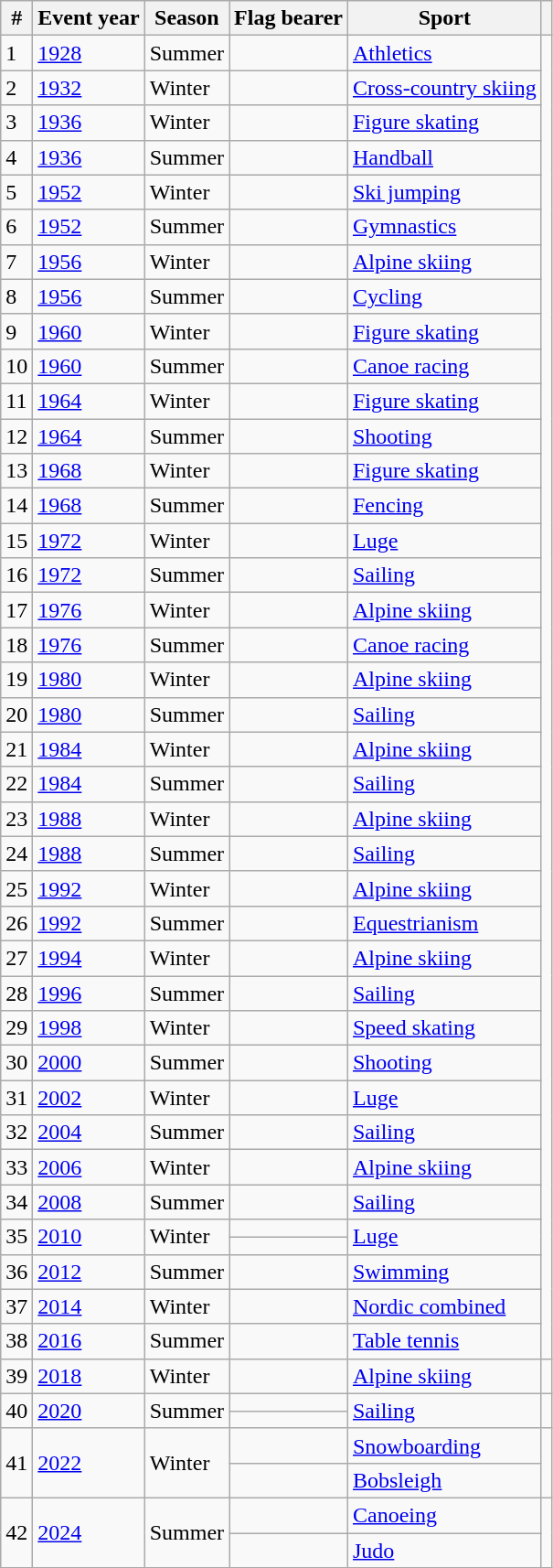<table class="wikitable sortable">
<tr>
<th>#</th>
<th>Event year</th>
<th>Season</th>
<th>Flag bearer</th>
<th>Sport</th>
<th></th>
</tr>
<tr>
<td>1</td>
<td><a href='#'>1928</a></td>
<td>Summer</td>
<td></td>
<td><a href='#'>Athletics</a></td>
<td rowspan=39></td>
</tr>
<tr>
<td>2</td>
<td><a href='#'>1932</a></td>
<td>Winter</td>
<td></td>
<td><a href='#'>Cross-country skiing</a></td>
</tr>
<tr>
<td>3</td>
<td><a href='#'>1936</a></td>
<td>Winter</td>
<td></td>
<td><a href='#'>Figure skating</a></td>
</tr>
<tr>
<td>4</td>
<td><a href='#'>1936</a></td>
<td>Summer</td>
<td></td>
<td><a href='#'>Handball</a></td>
</tr>
<tr>
<td>5</td>
<td><a href='#'>1952</a></td>
<td>Winter</td>
<td></td>
<td><a href='#'>Ski jumping</a></td>
</tr>
<tr>
<td>6</td>
<td><a href='#'>1952</a></td>
<td>Summer</td>
<td></td>
<td><a href='#'>Gymnastics</a></td>
</tr>
<tr>
<td>7</td>
<td><a href='#'>1956</a></td>
<td>Winter</td>
<td></td>
<td><a href='#'>Alpine skiing</a></td>
</tr>
<tr>
<td>8</td>
<td><a href='#'>1956</a></td>
<td>Summer</td>
<td></td>
<td><a href='#'>Cycling</a></td>
</tr>
<tr>
<td>9</td>
<td><a href='#'>1960</a></td>
<td>Winter</td>
<td></td>
<td><a href='#'>Figure skating</a></td>
</tr>
<tr>
<td>10</td>
<td><a href='#'>1960</a></td>
<td>Summer</td>
<td></td>
<td><a href='#'>Canoe racing</a></td>
</tr>
<tr>
<td>11</td>
<td><a href='#'>1964</a></td>
<td>Winter</td>
<td></td>
<td><a href='#'>Figure skating</a></td>
</tr>
<tr>
<td>12</td>
<td><a href='#'>1964</a></td>
<td>Summer</td>
<td></td>
<td><a href='#'>Shooting</a></td>
</tr>
<tr>
<td>13</td>
<td><a href='#'>1968</a></td>
<td>Winter</td>
<td></td>
<td><a href='#'>Figure skating</a></td>
</tr>
<tr>
<td>14</td>
<td><a href='#'>1968</a></td>
<td>Summer</td>
<td></td>
<td><a href='#'>Fencing</a></td>
</tr>
<tr>
<td>15</td>
<td><a href='#'>1972</a></td>
<td>Winter</td>
<td></td>
<td><a href='#'>Luge</a></td>
</tr>
<tr>
<td>16</td>
<td><a href='#'>1972</a></td>
<td>Summer</td>
<td></td>
<td><a href='#'>Sailing</a></td>
</tr>
<tr>
<td>17</td>
<td><a href='#'>1976</a></td>
<td>Winter</td>
<td></td>
<td><a href='#'>Alpine skiing</a></td>
</tr>
<tr>
<td>18</td>
<td><a href='#'>1976</a></td>
<td>Summer</td>
<td></td>
<td><a href='#'>Canoe racing</a></td>
</tr>
<tr>
<td>19</td>
<td><a href='#'>1980</a></td>
<td>Winter</td>
<td></td>
<td><a href='#'>Alpine skiing</a></td>
</tr>
<tr>
<td>20</td>
<td><a href='#'>1980</a></td>
<td>Summer</td>
<td></td>
<td><a href='#'>Sailing</a></td>
</tr>
<tr>
<td>21</td>
<td><a href='#'>1984</a></td>
<td>Winter</td>
<td></td>
<td><a href='#'>Alpine skiing</a></td>
</tr>
<tr>
<td>22</td>
<td><a href='#'>1984</a></td>
<td>Summer</td>
<td></td>
<td><a href='#'>Sailing</a></td>
</tr>
<tr>
<td>23</td>
<td><a href='#'>1988</a></td>
<td>Winter</td>
<td></td>
<td><a href='#'>Alpine skiing</a></td>
</tr>
<tr>
<td>24</td>
<td><a href='#'>1988</a></td>
<td>Summer</td>
<td></td>
<td><a href='#'>Sailing</a></td>
</tr>
<tr>
<td>25</td>
<td><a href='#'>1992</a></td>
<td>Winter</td>
<td></td>
<td><a href='#'>Alpine skiing</a></td>
</tr>
<tr>
<td>26</td>
<td><a href='#'>1992</a></td>
<td>Summer</td>
<td></td>
<td><a href='#'>Equestrianism</a></td>
</tr>
<tr>
<td>27</td>
<td><a href='#'>1994</a></td>
<td>Winter</td>
<td></td>
<td><a href='#'>Alpine skiing</a></td>
</tr>
<tr>
<td>28</td>
<td><a href='#'>1996</a></td>
<td>Summer</td>
<td></td>
<td><a href='#'>Sailing</a></td>
</tr>
<tr>
<td>29</td>
<td><a href='#'>1998</a></td>
<td>Winter</td>
<td></td>
<td><a href='#'>Speed skating</a></td>
</tr>
<tr>
<td>30</td>
<td><a href='#'>2000</a></td>
<td>Summer</td>
<td></td>
<td><a href='#'>Shooting</a></td>
</tr>
<tr>
<td>31</td>
<td><a href='#'>2002</a></td>
<td>Winter</td>
<td></td>
<td><a href='#'>Luge</a></td>
</tr>
<tr>
<td>32</td>
<td><a href='#'>2004</a></td>
<td>Summer</td>
<td></td>
<td><a href='#'>Sailing</a></td>
</tr>
<tr>
<td>33</td>
<td><a href='#'>2006</a></td>
<td>Winter</td>
<td></td>
<td><a href='#'>Alpine skiing</a></td>
</tr>
<tr>
<td>34</td>
<td><a href='#'>2008</a></td>
<td>Summer</td>
<td></td>
<td><a href='#'>Sailing</a></td>
</tr>
<tr>
<td rowspan=2>35</td>
<td rowspan=2><a href='#'>2010</a></td>
<td rowspan=2>Winter</td>
<td></td>
<td rowspan=2><a href='#'>Luge</a></td>
</tr>
<tr>
<td></td>
</tr>
<tr>
<td>36</td>
<td><a href='#'>2012</a></td>
<td>Summer</td>
<td></td>
<td><a href='#'>Swimming</a></td>
</tr>
<tr>
<td>37</td>
<td><a href='#'>2014</a></td>
<td>Winter</td>
<td></td>
<td><a href='#'>Nordic combined</a></td>
</tr>
<tr>
<td>38</td>
<td><a href='#'>2016</a></td>
<td>Summer</td>
<td></td>
<td><a href='#'>Table tennis</a></td>
</tr>
<tr>
<td>39</td>
<td><a href='#'>2018</a></td>
<td>Winter</td>
<td></td>
<td><a href='#'>Alpine skiing</a></td>
<td></td>
</tr>
<tr>
<td rowspan=2>40</td>
<td rowspan=2><a href='#'>2020</a></td>
<td rowspan=2>Summer</td>
<td></td>
<td rowspan=2><a href='#'>Sailing</a></td>
<td rowspan=2></td>
</tr>
<tr>
<td></td>
</tr>
<tr>
<td rowspan=2>41</td>
<td rowspan=2><a href='#'>2022</a></td>
<td rowspan=2>Winter</td>
<td></td>
<td><a href='#'>Snowboarding</a></td>
<td rowspan=2></td>
</tr>
<tr>
<td></td>
<td><a href='#'>Bobsleigh</a></td>
</tr>
<tr>
<td rowspan=2>42</td>
<td rowspan=2><a href='#'>2024</a></td>
<td rowspan=2>Summer</td>
<td></td>
<td><a href='#'>Canoeing</a></td>
<td rowspan=2></td>
</tr>
<tr>
<td></td>
<td><a href='#'>Judo</a></td>
</tr>
</table>
